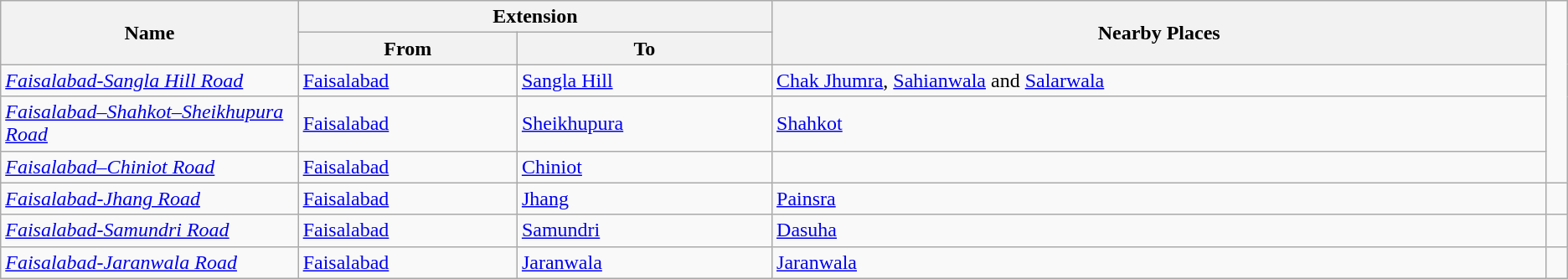<table class="wikitable">
<tr>
<th rowspan="2" style="width:19%;">Name</th>
<th colspan="2">Extension</th>
<th rowspan="2">Nearby Places</th>
</tr>
<tr>
<th>From</th>
<th>To</th>
</tr>
<tr>
<td><em><a href='#'>Faisalabad-Sangla Hill Road</a></em></td>
<td><a href='#'>Faisalabad</a></td>
<td><a href='#'>Sangla Hill</a></td>
<td><a href='#'>Chak Jhumra</a>, <a href='#'>Sahianwala</a> and <a href='#'>Salarwala</a></td>
</tr>
<tr>
<td><em><a href='#'>Faisalabad–Shahkot–Sheikhupura Road</a></em></td>
<td><a href='#'>Faisalabad</a></td>
<td><a href='#'>Sheikhupura</a></td>
<td><a href='#'>Shahkot</a></td>
</tr>
<tr>
<td><em><a href='#'>Faisalabad–Chiniot Road</a></em></td>
<td><a href='#'>Faisalabad</a></td>
<td><a href='#'>Chiniot</a></td>
<td></td>
</tr>
<tr>
<td><em><a href='#'>Faisalabad-Jhang Road</a></em></td>
<td><a href='#'>Faisalabad</a></td>
<td><a href='#'>Jhang</a></td>
<td><a href='#'>Painsra</a></td>
<td></td>
</tr>
<tr>
<td><em><a href='#'>Faisalabad-Samundri Road</a></em></td>
<td><a href='#'>Faisalabad</a></td>
<td><a href='#'>Samundri</a></td>
<td><a href='#'>Dasuha</a></td>
<td></td>
</tr>
<tr>
<td><em><a href='#'>Faisalabad-Jaranwala Road</a></em></td>
<td><a href='#'>Faisalabad</a></td>
<td><a href='#'>Jaranwala</a></td>
<td><a href='#'>Jaranwala</a></td>
</tr>
</table>
